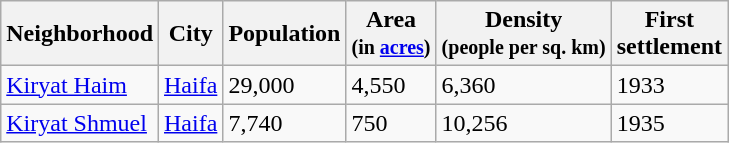<table class="wikitable sortable">
<tr>
<th>Neighborhood</th>
<th>City</th>
<th>Population</th>
<th>Area<br><small>(in <a href='#'>acres</a>)</small></th>
<th>Density<br><small>(people per sq. km)</small></th>
<th>First<br>settlement</th>
</tr>
<tr>
<td><a href='#'>Kiryat Haim</a></td>
<td><a href='#'>Haifa</a></td>
<td>29,000</td>
<td>4,550</td>
<td>6,360</td>
<td>1933</td>
</tr>
<tr>
<td><a href='#'>Kiryat Shmuel</a></td>
<td><a href='#'>Haifa</a></td>
<td>7,740</td>
<td>750</td>
<td>10,256</td>
<td>1935</td>
</tr>
</table>
